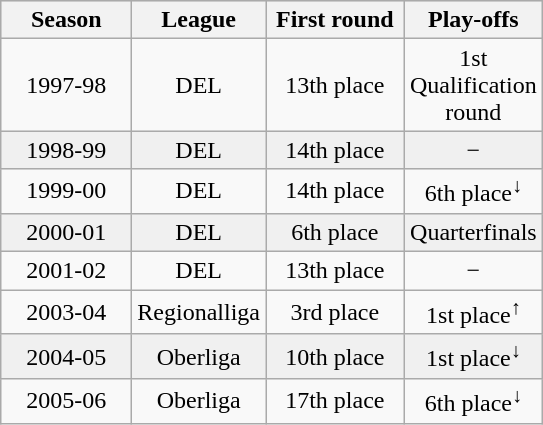<table class="wikitable" style="width: "80"; font-size: 90%;">
<tr bgcolor="#dddddd">
<th width="80" align="center">Season</th>
<th width="80" align="center">League</th>
<th width="85" align="center">First round</th>
<th width="85" align="center">Play-offs</th>
</tr>
<tr align="center">
<td>1997-98</td>
<td>DEL</td>
<td>13th place</td>
<td>1st Qualification round</td>
</tr>
<tr align="center" bgcolor="#f0f0f0">
<td>1998-99</td>
<td>DEL</td>
<td>14th place</td>
<td>−</td>
</tr>
<tr align="center">
<td>1999-00</td>
<td>DEL</td>
<td>14th place</td>
<td>6th place<sup>↓</sup></td>
</tr>
<tr align="center" bgcolor="#f0f0f0">
<td>2000-01</td>
<td>DEL</td>
<td>6th place</td>
<td>Quarterfinals</td>
</tr>
<tr align="center">
<td>2001-02</td>
<td>DEL</td>
<td>13th place</td>
<td>−</td>
</tr>
<tr align="center">
<td>2003-04</td>
<td>Regionalliga</td>
<td>3rd place</td>
<td>1st place<sup>↑</sup></td>
</tr>
<tr align="center" bgcolor="#f0f0f0">
<td>2004-05</td>
<td>Oberliga</td>
<td>10th place</td>
<td>1st place<sup>↓</sup></td>
</tr>
<tr align="center">
<td>2005-06</td>
<td>Oberliga</td>
<td>17th place</td>
<td>6th place<sup>↓</sup></td>
</tr>
</table>
